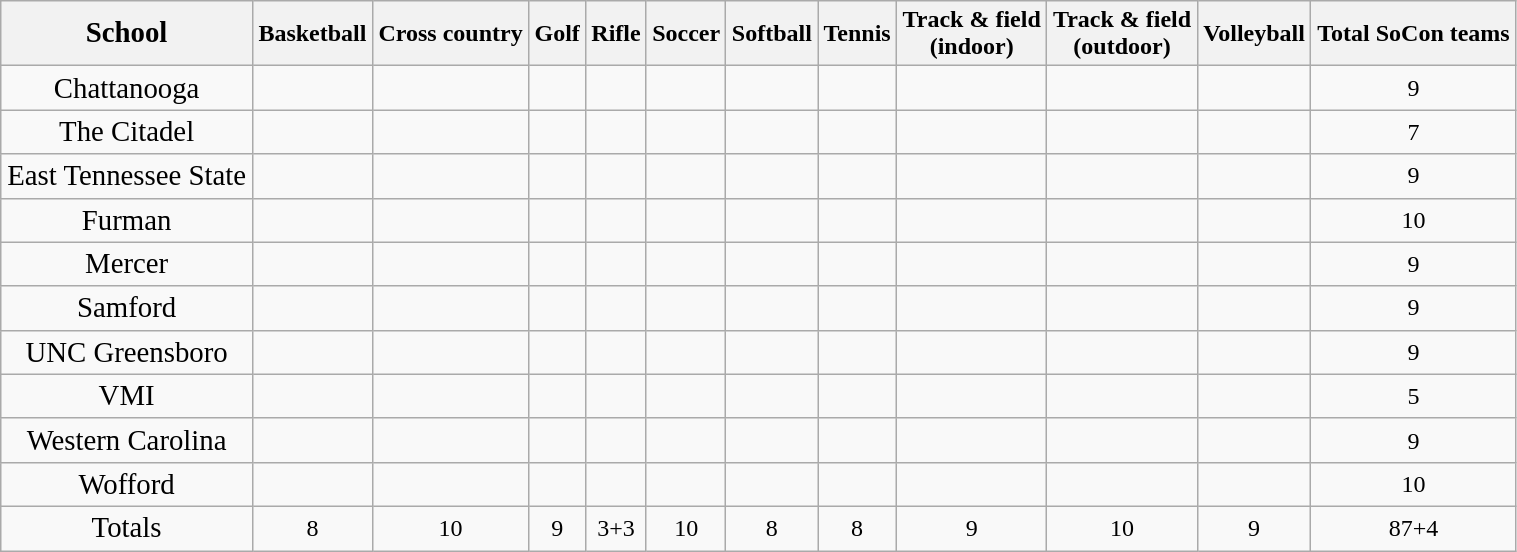<table class="wikitable" style="text-align:center; width:80%;">
<tr>
<th><big>School</big></th>
<th>Basketball</th>
<th>Cross country</th>
<th>Golf</th>
<th>Rifle</th>
<th>Soccer</th>
<th>Softball</th>
<th>Tennis</th>
<th>Track & field<br>(indoor)</th>
<th>Track & field<br>(outdoor)</th>
<th>Volleyball</th>
<th>Total SoCon teams</th>
</tr>
<tr>
<td><big>Chattanooga</big></td>
<td></td>
<td></td>
<td></td>
<td></td>
<td></td>
<td></td>
<td></td>
<td></td>
<td></td>
<td></td>
<td>9</td>
</tr>
<tr>
<td><big>The Citadel</big></td>
<td></td>
<td></td>
<td></td>
<td></td>
<td></td>
<td></td>
<td></td>
<td></td>
<td></td>
<td></td>
<td>7</td>
</tr>
<tr>
<td><big>East Tennessee State</big></td>
<td></td>
<td></td>
<td></td>
<td></td>
<td></td>
<td></td>
<td></td>
<td></td>
<td></td>
<td></td>
<td>9</td>
</tr>
<tr>
<td><big>Furman</big></td>
<td></td>
<td></td>
<td></td>
<td></td>
<td></td>
<td></td>
<td></td>
<td></td>
<td></td>
<td></td>
<td>10</td>
</tr>
<tr>
<td><big>Mercer</big></td>
<td></td>
<td></td>
<td></td>
<td></td>
<td></td>
<td></td>
<td></td>
<td></td>
<td></td>
<td></td>
<td>9</td>
</tr>
<tr>
<td><big>Samford</big></td>
<td></td>
<td></td>
<td></td>
<td></td>
<td></td>
<td></td>
<td></td>
<td></td>
<td></td>
<td></td>
<td>9</td>
</tr>
<tr>
<td><big>UNC Greensboro</big></td>
<td></td>
<td></td>
<td></td>
<td></td>
<td></td>
<td></td>
<td></td>
<td></td>
<td></td>
<td></td>
<td>9</td>
</tr>
<tr>
<td><big>VMI</big></td>
<td></td>
<td></td>
<td></td>
<td></td>
<td></td>
<td></td>
<td></td>
<td></td>
<td></td>
<td></td>
<td>5</td>
</tr>
<tr>
<td><big>Western Carolina</big></td>
<td></td>
<td></td>
<td></td>
<td></td>
<td></td>
<td></td>
<td></td>
<td></td>
<td></td>
<td></td>
<td>9</td>
</tr>
<tr>
<td><big>Wofford</big></td>
<td></td>
<td></td>
<td></td>
<td></td>
<td></td>
<td></td>
<td></td>
<td></td>
<td></td>
<td></td>
<td>10</td>
</tr>
<tr>
<td><big>Totals</big></td>
<td>8</td>
<td>10</td>
<td>9</td>
<td>3+3</td>
<td>10</td>
<td>8</td>
<td>8</td>
<td>9</td>
<td>10</td>
<td>9</td>
<td>87+4</td>
</tr>
</table>
